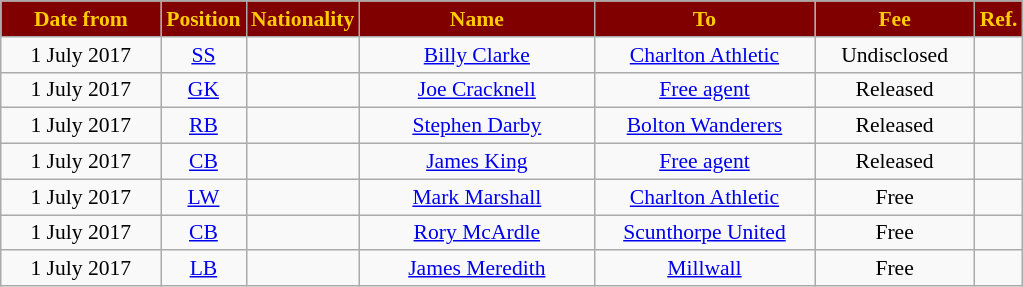<table class="wikitable"  style="text-align:center; font-size:90%; ">
<tr>
<th style="background:#800000; color:#FFCC00; width:100px;">Date from</th>
<th style="background:#800000; color:#FFCC00; width:50px;">Position</th>
<th style="background:#800000; color:#FFCC00; width:50px;">Nationality</th>
<th style="background:#800000; color:#FFCC00; width:150px;">Name</th>
<th style="background:#800000; color:#FFCC00; width:140px;">To</th>
<th style="background:#800000; color:#FFCC00; width:100px;">Fee</th>
<th style="background:#800000; color:#FFCC00; width:25px;">Ref.</th>
</tr>
<tr>
<td>1 July 2017</td>
<td><a href='#'>SS</a></td>
<td></td>
<td><a href='#'>Billy Clarke</a></td>
<td><a href='#'>Charlton Athletic</a></td>
<td>Undisclosed</td>
<td></td>
</tr>
<tr>
<td>1 July 2017</td>
<td><a href='#'>GK</a></td>
<td></td>
<td><a href='#'>Joe Cracknell</a></td>
<td><a href='#'>Free agent</a></td>
<td>Released</td>
<td></td>
</tr>
<tr>
<td>1 July 2017</td>
<td><a href='#'>RB</a></td>
<td></td>
<td><a href='#'>Stephen Darby</a></td>
<td><a href='#'>Bolton Wanderers</a></td>
<td>Released</td>
<td></td>
</tr>
<tr>
<td>1 July 2017</td>
<td><a href='#'>CB</a></td>
<td></td>
<td><a href='#'>James King</a></td>
<td><a href='#'>Free agent</a></td>
<td>Released</td>
<td></td>
</tr>
<tr>
<td>1 July 2017</td>
<td><a href='#'>LW</a></td>
<td></td>
<td><a href='#'>Mark Marshall</a></td>
<td><a href='#'>Charlton Athletic</a></td>
<td>Free</td>
<td></td>
</tr>
<tr>
<td>1 July 2017</td>
<td><a href='#'>CB</a></td>
<td></td>
<td><a href='#'>Rory McArdle</a></td>
<td><a href='#'>Scunthorpe United</a></td>
<td>Free</td>
<td></td>
</tr>
<tr>
<td>1 July 2017</td>
<td><a href='#'>LB</a></td>
<td></td>
<td><a href='#'>James Meredith</a></td>
<td><a href='#'>Millwall</a></td>
<td>Free</td>
<td></td>
</tr>
</table>
